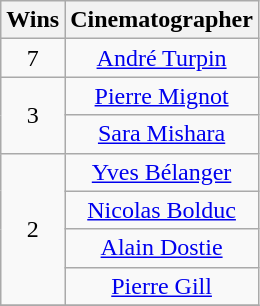<table class="wikitable" style="text-align:center;">
<tr>
<th scope="col" width="17">Wins</th>
<th scope="col" align="center">Cinematographer</th>
</tr>
<tr>
<td rowspan="1" style="text-align:center;">7</td>
<td><a href='#'>André Turpin</a></td>
</tr>
<tr>
<td rowspan="2" style="text-align:center;">3</td>
<td><a href='#'>Pierre Mignot</a></td>
</tr>
<tr>
<td><a href='#'>Sara Mishara</a></td>
</tr>
<tr>
<td rowspan="4" style="text-align:center;">2</td>
<td><a href='#'>Yves Bélanger</a></td>
</tr>
<tr>
<td><a href='#'>Nicolas Bolduc</a></td>
</tr>
<tr>
<td><a href='#'>Alain Dostie</a></td>
</tr>
<tr>
<td><a href='#'>Pierre Gill</a></td>
</tr>
<tr>
</tr>
</table>
